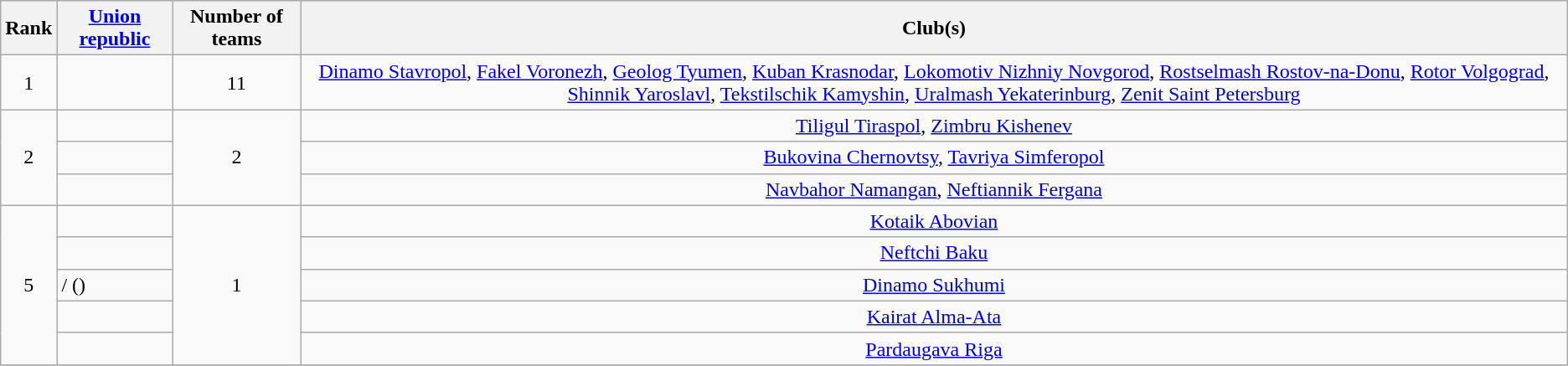<table class="wikitable">
<tr>
<th>Rank</th>
<th><a href='#'>Union republic</a></th>
<th>Number of teams</th>
<th>Club(s)</th>
</tr>
<tr>
<td align="center">1</td>
<td></td>
<td align="center">11</td>
<td align="center"><a href='#'>Dinamo Stavropol</a>, <a href='#'>Fakel Voronezh</a>, <a href='#'>Geolog Tyumen</a>, <a href='#'>Kuban Krasnodar</a>, <a href='#'>Lokomotiv Nizhniy Novgorod</a>, <a href='#'>Rostselmash Rostov-na-Donu</a>, <a href='#'>Rotor Volgograd</a>, <a href='#'>Shinnik Yaroslavl</a>, <a href='#'>Tekstilschik Kamyshin</a>, <a href='#'>Uralmash Yekaterinburg</a>, <a href='#'>Zenit Saint Petersburg</a></td>
</tr>
<tr>
<td align="center" rowspan=3>2</td>
<td></td>
<td align="center" rowspan=3>2</td>
<td align="center"><a href='#'>Tiligul Tiraspol</a>, <a href='#'>Zimbru Kishenev</a></td>
</tr>
<tr>
<td></td>
<td align="center"><a href='#'>Bukovina Chernovtsy</a>, <a href='#'>Tavriya Simferopol</a></td>
</tr>
<tr>
<td></td>
<td align="center"><a href='#'>Navbahor Namangan</a>, <a href='#'>Neftiannik Fergana</a></td>
</tr>
<tr>
<td align="center" rowspan=5>5</td>
<td></td>
<td align="center" rowspan=5>1</td>
<td align="center"><a href='#'>Kotaik Abovian</a></td>
</tr>
<tr>
<td></td>
<td align="center"><a href='#'>Neftchi Baku</a></td>
</tr>
<tr>
<td> / ()</td>
<td align="center"><a href='#'>Dinamo Sukhumi</a></td>
</tr>
<tr>
<td></td>
<td align="center"><a href='#'>Kairat Alma-Ata</a></td>
</tr>
<tr>
<td></td>
<td align="center"><a href='#'>Pardaugava Riga</a></td>
</tr>
<tr>
</tr>
</table>
